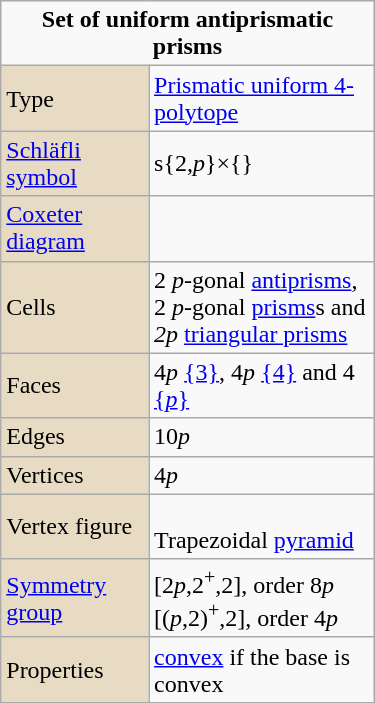<table class="wikitable" align="right" style="margin-left:10px" width="250">
<tr>
<td colspan=2 align=center><strong>Set of uniform antiprismatic prisms</strong></td>
</tr>
<tr>
<td bgcolor=#e7dcc3>Type</td>
<td><a href='#'>Prismatic uniform 4-polytope</a></td>
</tr>
<tr>
<td bgcolor=#e7dcc3><a href='#'>Schläfli symbol</a></td>
<td>s{2,<em>p</em>}×{}</td>
</tr>
<tr>
<td bgcolor=#e7dcc3><a href='#'>Coxeter diagram</a></td>
<td><br></td>
</tr>
<tr>
<td bgcolor=#e7dcc3>Cells</td>
<td>2 <em>p</em>-gonal <a href='#'>antiprisms</a>,<br>2 <em>p</em>-gonal <a href='#'>prisms</a>s and<br><em>2p</em> <a href='#'>triangular prisms</a></td>
</tr>
<tr>
<td bgcolor=#e7dcc3>Faces</td>
<td>4<em>p</em> <a href='#'>{3}</a>, 4<em>p</em> <a href='#'>{4}</a> and 4 <a href='#'>{<em>p</em>}</a></td>
</tr>
<tr>
<td bgcolor=#e7dcc3>Edges</td>
<td>10<em>p</em></td>
</tr>
<tr>
<td bgcolor=#e7dcc3>Vertices</td>
<td>4<em>p</em></td>
</tr>
<tr>
<td bgcolor=#e7dcc3>Vertex figure</td>
<td><br>Trapezoidal <a href='#'>pyramid</a></td>
</tr>
<tr>
<td bgcolor=#e7dcc3><a href='#'>Symmetry group</a></td>
<td>[2<em>p</em>,2<sup>+</sup>,2], order 8<em>p</em><br>[(<em>p</em>,2)<sup>+</sup>,2], order 4<em>p</em></td>
</tr>
<tr>
<td bgcolor=#e7dcc3>Properties</td>
<td><a href='#'>convex</a> if the base is convex</td>
</tr>
</table>
